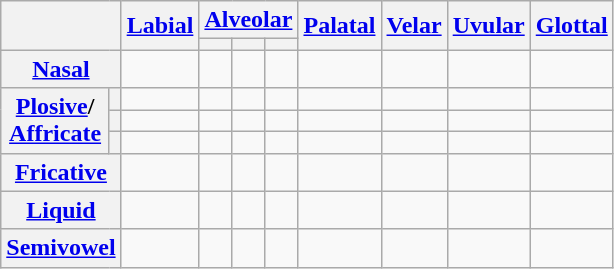<table class="wikitable" style="text-align:center;">
<tr>
<th rowspan="2" colspan="2"></th>
<th rowspan="2"><a href='#'>Labial</a></th>
<th colspan="3"><a href='#'>Alveolar</a></th>
<th rowspan="2"><a href='#'>Palatal</a></th>
<th rowspan="2"><a href='#'>Velar</a></th>
<th rowspan="2"><a href='#'>Uvular</a></th>
<th rowspan="2"><a href='#'>Glottal</a></th>
</tr>
<tr>
<th></th>
<th></th>
<th></th>
</tr>
<tr>
<th colspan="2"><a href='#'>Nasal</a></th>
<td> </td>
<td> </td>
<td></td>
<td></td>
<td> </td>
<td> </td>
<td></td>
<td></td>
</tr>
<tr>
<th rowspan="3"><a href='#'>Plosive</a>/<br><a href='#'>Affricate</a></th>
<th></th>
<td> </td>
<td> </td>
<td> </td>
<td> </td>
<td> </td>
<td> </td>
<td></td>
<td></td>
</tr>
<tr>
<th></th>
<td> </td>
<td> </td>
<td></td>
<td></td>
<td> </td>
<td></td>
<td></td>
<td></td>
</tr>
<tr>
<th></th>
<td> </td>
<td> </td>
<td> </td>
<td> </td>
<td> </td>
<td> </td>
<td> </td>
<td></td>
</tr>
<tr>
<th colspan="2"><a href='#'>Fricative</a></th>
<td> </td>
<td></td>
<td> </td>
<td></td>
<td> </td>
<td></td>
<td> </td>
<td> </td>
</tr>
<tr>
<th colspan="2"><a href='#'>Liquid</a></th>
<td></td>
<td> </td>
<td></td>
<td> </td>
<td></td>
<td></td>
<td></td>
<td></td>
</tr>
<tr>
<th colspan="2"><a href='#'>Semivowel</a></th>
<td> </td>
<td></td>
<td></td>
<td></td>
<td> </td>
<td></td>
<td></td>
<td></td>
</tr>
</table>
